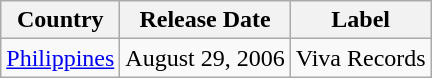<table class="wikitable">
<tr>
<th>Country</th>
<th>Release Date</th>
<th>Label</th>
</tr>
<tr>
<td><a href='#'>Philippines</a></td>
<td>August 29, 2006</td>
<td>Viva Records</td>
</tr>
</table>
